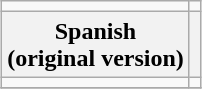<table class="wikitable" style="margin: 1em auto 1em auto">
<tr>
<td></td>
</tr>
<tr align=center>
<th>Spanish<br>(original version)</th>
<th></th>
</tr>
<tr>
<td></td>
<td></td>
</tr>
<tr>
</tr>
</table>
